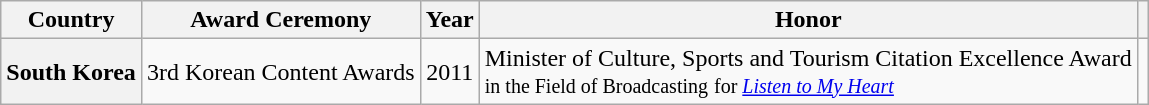<table class="wikitable plainrowheaders sortable" style="margin-right: 0;">
<tr>
<th scope="col">Country</th>
<th scope="col">Award Ceremony</th>
<th scope="col">Year</th>
<th scope="col">Honor</th>
<th scope="col" class="unsortable"></th>
</tr>
<tr>
<th scope="row">South Korea</th>
<td>3rd Korean Content Awards</td>
<td style="text-align:center">2011</td>
<td>Minister of Culture, Sports and Tourism Citation Excellence Award<br><small>in the Field of Broadcasting</small>
<small>for <em><a href='#'>Listen to My Heart</a></em></small></td>
<td></td>
</tr>
</table>
